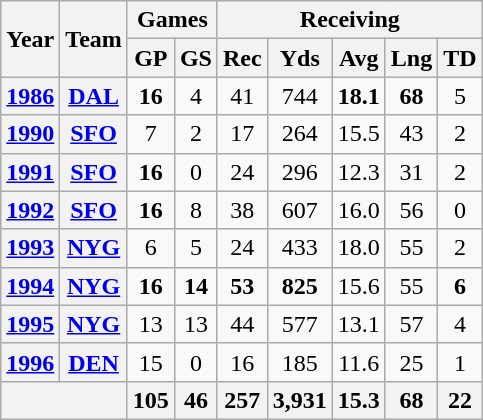<table class="wikitable" style="text-align:center">
<tr>
<th rowspan="2">Year</th>
<th rowspan="2">Team</th>
<th colspan="2">Games</th>
<th colspan="5">Receiving</th>
</tr>
<tr>
<th>GP</th>
<th>GS</th>
<th>Rec</th>
<th>Yds</th>
<th>Avg</th>
<th>Lng</th>
<th>TD</th>
</tr>
<tr>
<th><a href='#'>1986</a></th>
<th><a href='#'>DAL</a></th>
<td><strong>16</strong></td>
<td>4</td>
<td>41</td>
<td>744</td>
<td><strong>18.1</strong></td>
<td><strong>68</strong></td>
<td>5</td>
</tr>
<tr>
<th><a href='#'>1990</a></th>
<th><a href='#'>SFO</a></th>
<td>7</td>
<td>2</td>
<td>17</td>
<td>264</td>
<td>15.5</td>
<td>43</td>
<td>2</td>
</tr>
<tr>
<th><a href='#'>1991</a></th>
<th><a href='#'>SFO</a></th>
<td><strong>16</strong></td>
<td>0</td>
<td>24</td>
<td>296</td>
<td>12.3</td>
<td>31</td>
<td>2</td>
</tr>
<tr>
<th><a href='#'>1992</a></th>
<th><a href='#'>SFO</a></th>
<td><strong>16</strong></td>
<td>8</td>
<td>38</td>
<td>607</td>
<td>16.0</td>
<td>56</td>
<td>0</td>
</tr>
<tr>
<th><a href='#'>1993</a></th>
<th><a href='#'>NYG</a></th>
<td>6</td>
<td>5</td>
<td>24</td>
<td>433</td>
<td>18.0</td>
<td>55</td>
<td>2</td>
</tr>
<tr>
<th><a href='#'>1994</a></th>
<th><a href='#'>NYG</a></th>
<td><strong>16</strong></td>
<td><strong>14</strong></td>
<td><strong>53</strong></td>
<td><strong>825</strong></td>
<td>15.6</td>
<td>55</td>
<td><strong>6</strong></td>
</tr>
<tr>
<th><a href='#'>1995</a></th>
<th><a href='#'>NYG</a></th>
<td>13</td>
<td>13</td>
<td>44</td>
<td>577</td>
<td>13.1</td>
<td>57</td>
<td>4</td>
</tr>
<tr>
<th><a href='#'>1996</a></th>
<th><a href='#'>DEN</a></th>
<td>15</td>
<td>0</td>
<td>16</td>
<td>185</td>
<td>11.6</td>
<td>25</td>
<td>1</td>
</tr>
<tr>
<th colspan="2"></th>
<th>105</th>
<th>46</th>
<th>257</th>
<th>3,931</th>
<th>15.3</th>
<th>68</th>
<th>22</th>
</tr>
</table>
